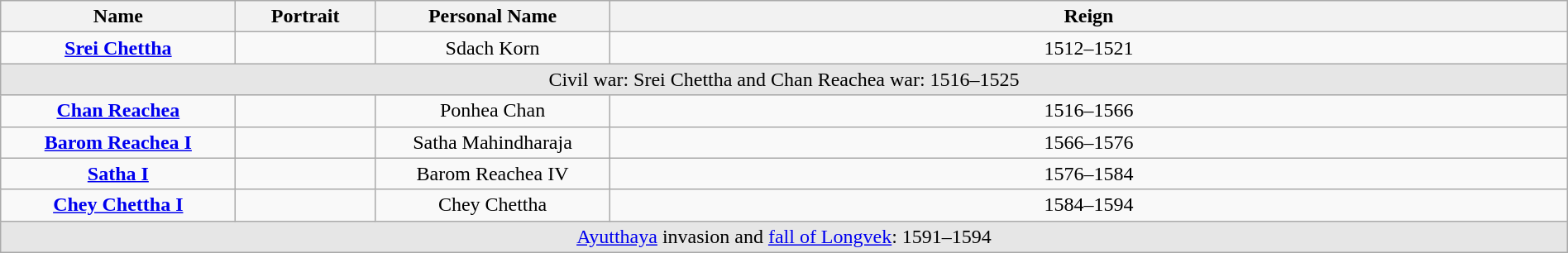<table style="text-align:center; width:100%" class="wikitable">
<tr>
<th width=15%>Name</th>
<th width=105px>Portrait</th>
<th width=15%>Personal Name</th>
<th>Reign</th>
</tr>
<tr>
<td><strong><a href='#'>Srei Chettha</a></strong><br></td>
<td></td>
<td>Sdach Korn<br></td>
<td>1512–1521</td>
</tr>
<tr>
<td colspan="5" align="center" style="background:#E6E6E6;">Civil war: Srei Chettha and Chan Reachea war: 1516–1525</td>
</tr>
<tr>
<td><strong><a href='#'>Chan Reachea</a></strong><br></td>
<td></td>
<td>Ponhea Chan<br></td>
<td>1516–1566</td>
</tr>
<tr>
<td><strong><a href='#'>Barom Reachea I</a></strong><br></td>
<td></td>
<td>Satha Mahindharaja</td>
<td>1566–1576</td>
</tr>
<tr>
<td><strong><a href='#'>Satha I</a></strong><br></td>
<td></td>
<td>Barom Reachea IV<br></td>
<td>1576–1584</td>
</tr>
<tr>
<td><strong><a href='#'>Chey Chettha I</a></strong><br></td>
<td></td>
<td>Chey Chettha<br></td>
<td>1584–1594</td>
</tr>
<tr>
<td colspan="5" align="center" style="background:#E6E6E6;"><a href='#'>Ayutthaya</a> invasion and <a href='#'>fall of Longvek</a>: 1591–1594</td>
</tr>
</table>
